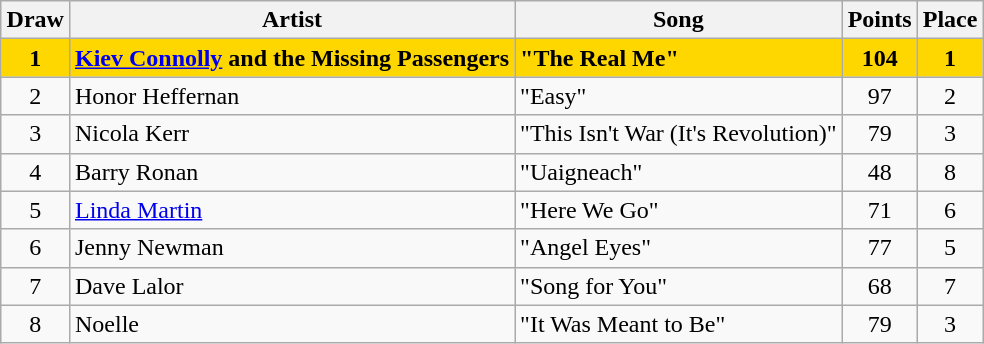<table class="sortable wikitable" style="margin: 1em auto 1em auto; text-align:center">
<tr>
<th>Draw</th>
<th>Artist</th>
<th>Song</th>
<th>Points</th>
<th>Place</th>
</tr>
<tr bgcolor="gold">
<td><strong>1</strong></td>
<td align="left"><strong><a href='#'>Kiev Connolly</a> and the Missing Passengers</strong></td>
<td align="left"><strong>"The Real Me"</strong></td>
<td><strong>104</strong></td>
<td><strong>1</strong></td>
</tr>
<tr>
<td>2</td>
<td align="left">Honor Heffernan</td>
<td align="left">"Easy"</td>
<td>97</td>
<td>2</td>
</tr>
<tr>
<td>3</td>
<td align="left">Nicola Kerr</td>
<td align="left">"This Isn't War (It's Revolution)"</td>
<td>79</td>
<td>3</td>
</tr>
<tr>
<td>4</td>
<td align="left">Barry Ronan</td>
<td align="left">"Uaigneach"</td>
<td>48</td>
<td>8</td>
</tr>
<tr>
<td>5</td>
<td align="left"><a href='#'>Linda Martin</a></td>
<td align="left">"Here We Go"</td>
<td>71</td>
<td>6</td>
</tr>
<tr>
<td>6</td>
<td align="left">Jenny Newman</td>
<td align="left">"Angel Eyes"</td>
<td>77</td>
<td>5</td>
</tr>
<tr>
<td>7</td>
<td align="left">Dave Lalor</td>
<td align="left">"Song for You"</td>
<td>68</td>
<td>7</td>
</tr>
<tr>
<td>8</td>
<td align="left">Noelle</td>
<td align="left">"It Was Meant to Be"</td>
<td>79</td>
<td>3</td>
</tr>
</table>
